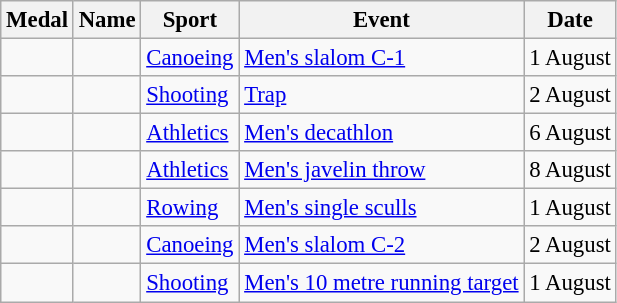<table class="wikitable sortable" style="font-size:95%">
<tr>
<th>Medal</th>
<th>Name</th>
<th>Sport</th>
<th>Event</th>
<th>Date</th>
</tr>
<tr>
<td></td>
<td></td>
<td><a href='#'>Canoeing</a></td>
<td><a href='#'>Men's slalom C-1</a></td>
<td>1 August</td>
</tr>
<tr>
<td></td>
<td></td>
<td><a href='#'>Shooting</a></td>
<td><a href='#'>Trap</a></td>
<td>2 August</td>
</tr>
<tr>
<td></td>
<td></td>
<td><a href='#'>Athletics</a></td>
<td><a href='#'>Men's decathlon</a></td>
<td>6 August</td>
</tr>
<tr>
<td></td>
<td></td>
<td><a href='#'>Athletics</a></td>
<td><a href='#'>Men's javelin throw</a></td>
<td>8 August</td>
</tr>
<tr>
<td></td>
<td></td>
<td><a href='#'>Rowing</a></td>
<td><a href='#'>Men's single sculls</a></td>
<td>1 August</td>
</tr>
<tr>
<td></td>
<td><br></td>
<td><a href='#'>Canoeing</a></td>
<td><a href='#'>Men's slalom C-2</a></td>
<td>2 August</td>
</tr>
<tr>
<td></td>
<td></td>
<td><a href='#'>Shooting</a></td>
<td><a href='#'>Men's 10 metre running target</a></td>
<td>1 August</td>
</tr>
</table>
